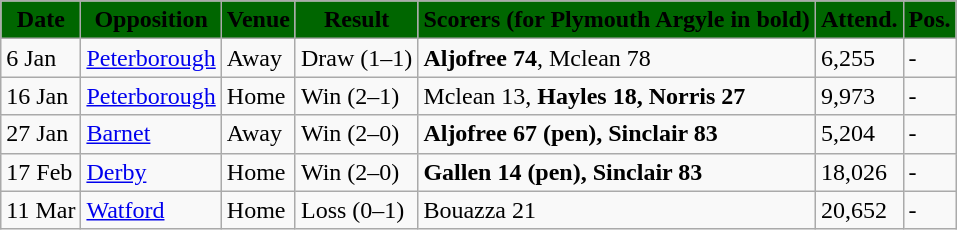<table class="wikitable">
<tr>
<th style="background:#006600"><span><strong>Date</strong></span></th>
<th style="background:#006600"><span><strong>Opposition</strong></span></th>
<th style="background:#006600"><span><strong>Venue</strong></span></th>
<th style="background:#006600"><span><strong>Result</strong></span></th>
<th style="background:#006600"><span><strong>Scorers (for Plymouth Argyle in bold)</strong></span></th>
<th style="background:#006600"><span><strong>Attend.</strong></span></th>
<th style="background:#006600"><span><strong>Pos.</strong></span></th>
</tr>
<tr>
<td>6 Jan</td>
<td><a href='#'>Peterborough</a></td>
<td>Away</td>
<td>Draw (1–1)</td>
<td><strong>Aljofree 74</strong>, Mclean 78</td>
<td>6,255</td>
<td>-</td>
</tr>
<tr>
<td>16 Jan</td>
<td><a href='#'>Peterborough</a></td>
<td>Home</td>
<td>Win (2–1)</td>
<td>Mclean 13, <strong>Hayles 18, Norris 27</strong></td>
<td>9,973</td>
<td>-</td>
</tr>
<tr>
<td>27 Jan</td>
<td><a href='#'>Barnet</a></td>
<td>Away</td>
<td>Win (2–0)</td>
<td><strong>Aljofree 67 (pen), Sinclair 83</strong></td>
<td>5,204</td>
<td>-</td>
</tr>
<tr>
<td>17 Feb</td>
<td><a href='#'>Derby</a></td>
<td>Home</td>
<td>Win (2–0)</td>
<td><strong>Gallen 14 (pen), Sinclair 83</strong></td>
<td>18,026</td>
<td>-</td>
</tr>
<tr>
<td>11 Mar</td>
<td><a href='#'>Watford</a></td>
<td>Home</td>
<td>Loss (0–1)</td>
<td>Bouazza 21</td>
<td>20,652</td>
<td>-</td>
</tr>
</table>
